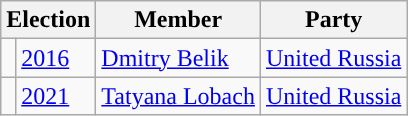<table class="wikitable">
<tr>
<th colspan="2">Election</th>
<th>Member</th>
<th>Party</th>
</tr>
<tr>
<td style="background-color:"></td>
<td><a href='#'>2016</a></td>
<td><a href='#'>Dmitry Belik</a></td>
<td><a href='#'>United Russia</a></td>
</tr>
<tr>
<td style="background-color:"></td>
<td><a href='#'>2021</a></td>
<td><a href='#'>Tatyana Lobach</a></td>
<td><a href='#'>United Russia</a></td>
</tr>
</table>
